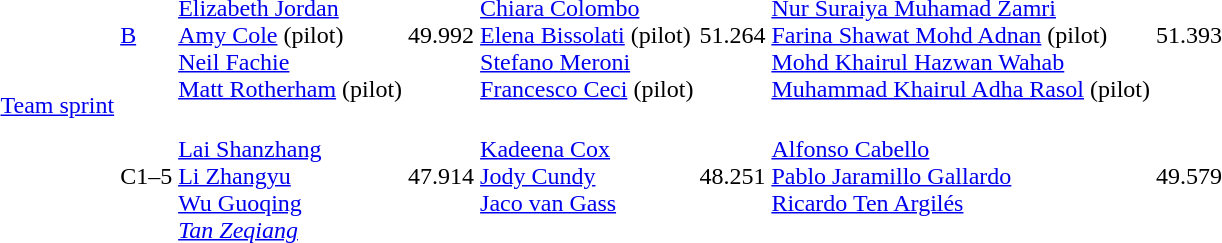<table>
<tr>
<td rowspan=2><a href='#'>Team sprint</a></td>
<td><a href='#'>B</a></td>
<td><br><a href='#'>Elizabeth Jordan</a><br><a href='#'>Amy Cole</a> (pilot)<br><a href='#'>Neil Fachie</a><br><a href='#'>Matt Rotherham</a> (pilot)</td>
<td>49.992</td>
<td><br><a href='#'>Chiara Colombo</a><br><a href='#'>Elena Bissolati</a> (pilot)<br><a href='#'>Stefano Meroni</a><br><a href='#'>Francesco Ceci</a> (pilot)</td>
<td>51.264</td>
<td><br><a href='#'>Nur Suraiya Muhamad Zamri</a><br><a href='#'>Farina Shawat Mohd Adnan</a> (pilot)<br><a href='#'>Mohd Khairul Hazwan Wahab</a><br><a href='#'>Muhammad Khairul Adha Rasol</a> (pilot)</td>
<td>51.393</td>
</tr>
<tr>
<td>C1–5</td>
<td valign=top><br><a href='#'>Lai Shanzhang</a><br><a href='#'>Li Zhangyu</a><br><a href='#'>Wu Guoqing</a><br><em><a href='#'>Tan Zeqiang</a></em></td>
<td>47.914</td>
<td valign=top><br><a href='#'>Kadeena Cox</a><br><a href='#'>Jody Cundy</a><br><a href='#'>Jaco van Gass</a></td>
<td>48.251</td>
<td valign=top><br><a href='#'>Alfonso Cabello</a><br><a href='#'>Pablo Jaramillo Gallardo</a><br><a href='#'>Ricardo Ten Argilés</a></td>
<td>49.579</td>
</tr>
</table>
